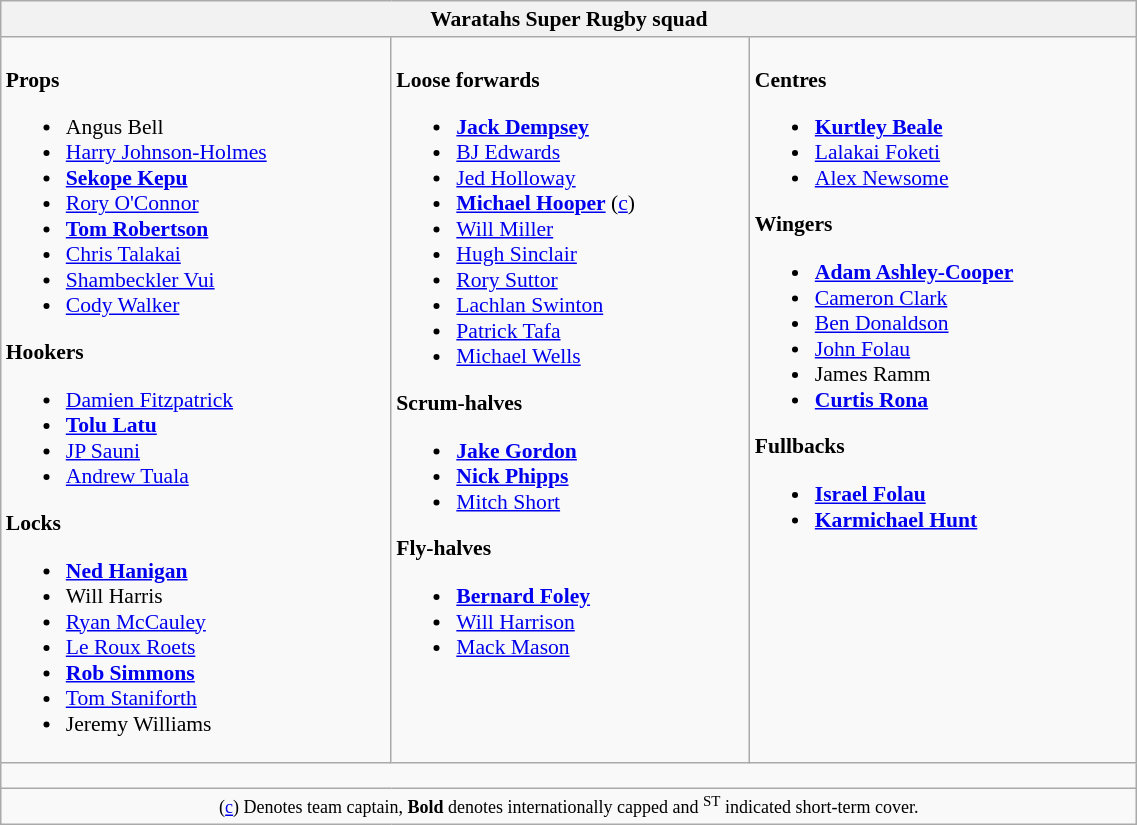<table class="wikitable" style="text-align:left; font-size:90%; width:60%">
<tr>
<th colspan="100%">Waratahs Super Rugby squad</th>
</tr>
<tr valign="top">
<td><br><strong>Props</strong><ul><li> Angus Bell</li><li> <a href='#'>Harry Johnson-Holmes</a></li><li> <strong><a href='#'>Sekope Kepu</a></strong></li><li> <a href='#'>Rory O'Connor</a></li><li> <strong><a href='#'>Tom Robertson</a></strong></li><li> <a href='#'>Chris Talakai</a></li><li> <a href='#'>Shambeckler Vui</a></li><li> <a href='#'>Cody Walker</a></li></ul><strong>Hookers</strong><ul><li> <a href='#'>Damien Fitzpatrick</a></li><li> <strong><a href='#'>Tolu Latu</a></strong></li><li> <a href='#'>JP Sauni</a></li><li> <a href='#'>Andrew Tuala</a></li></ul><strong>Locks</strong><ul><li> <strong><a href='#'>Ned Hanigan</a></strong></li><li> Will Harris</li><li> <a href='#'>Ryan McCauley</a></li><li> <a href='#'>Le Roux Roets</a></li><li> <strong><a href='#'>Rob Simmons</a></strong></li><li> <a href='#'>Tom Staniforth</a></li><li> Jeremy Williams</li></ul></td>
<td><br><strong>Loose forwards</strong><ul><li> <strong><a href='#'>Jack Dempsey</a></strong></li><li> <a href='#'>BJ Edwards</a></li><li> <a href='#'>Jed Holloway</a></li><li> <strong><a href='#'>Michael Hooper</a></strong> (<a href='#'>c</a>)</li><li> <a href='#'>Will Miller</a></li><li> <a href='#'>Hugh Sinclair</a></li><li> <a href='#'>Rory Suttor</a></li><li> <a href='#'>Lachlan Swinton</a></li><li> <a href='#'>Patrick Tafa</a></li><li> <a href='#'>Michael Wells</a></li></ul><strong>Scrum-halves</strong><ul><li> <strong><a href='#'>Jake Gordon</a></strong></li><li> <strong><a href='#'>Nick Phipps</a></strong></li><li> <a href='#'>Mitch Short</a></li></ul><strong>Fly-halves</strong><ul><li> <strong><a href='#'>Bernard Foley</a></strong></li><li> <a href='#'>Will Harrison</a></li><li> <a href='#'>Mack Mason</a></li></ul></td>
<td><br><strong>Centres</strong><ul><li> <strong><a href='#'>Kurtley Beale</a></strong></li><li> <a href='#'>Lalakai Foketi</a></li><li> <a href='#'>Alex Newsome</a></li></ul><strong>Wingers</strong><ul><li> <strong><a href='#'>Adam Ashley-Cooper</a></strong></li><li> <a href='#'>Cameron Clark</a></li><li> <a href='#'>Ben Donaldson</a></li><li> <a href='#'>John Folau</a></li><li> James Ramm</li><li> <strong><a href='#'>Curtis Rona</a></strong></li></ul><strong>Fullbacks</strong><ul><li> <strong><a href='#'>Israel Folau</a></strong></li><li> <strong><a href='#'>Karmichael Hunt</a></strong></li></ul></td>
</tr>
<tr>
<td colspan="100%" style="height: 10px;"></td>
</tr>
<tr>
<td colspan="100%" style="text-align:center;"><small>(<a href='#'>c</a>) Denotes team captain, <strong>Bold</strong> denotes internationally capped and <sup>ST</sup> indicated short-term cover. <br> </small></td>
</tr>
</table>
